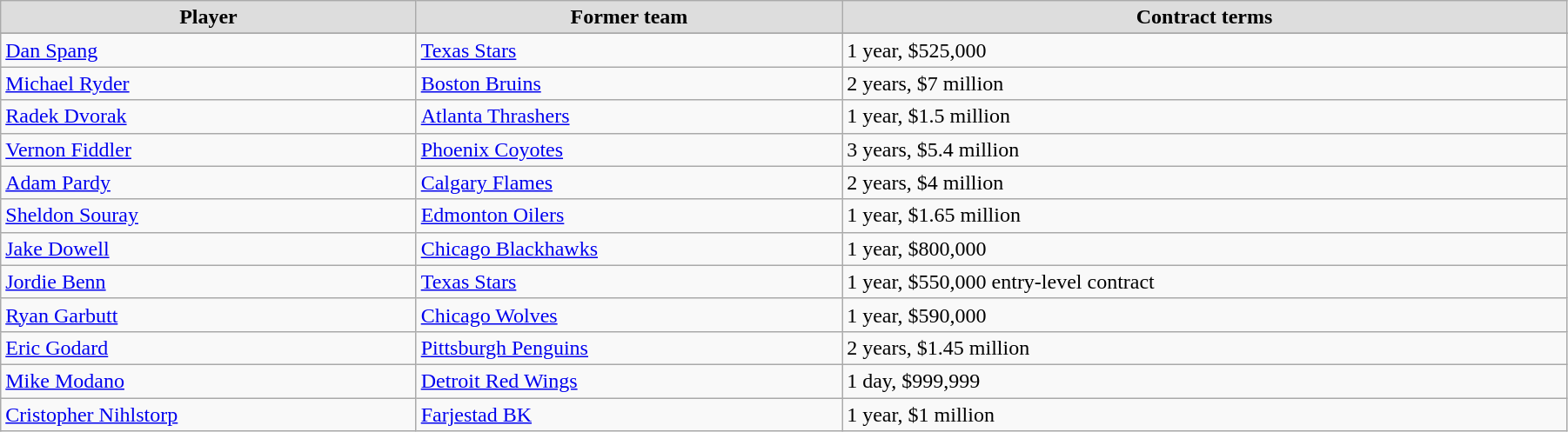<table class="wikitable" width=95%>
<tr align="center" bgcolor="#dddddd">
<td><strong>Player</strong></td>
<td><strong>Former team</strong></td>
<td><strong>Contract terms</strong></td>
</tr>
<tr>
</tr>
<tr>
<td><a href='#'>Dan Spang</a></td>
<td><a href='#'>Texas Stars</a></td>
<td>1 year, $525,000</td>
</tr>
<tr>
<td><a href='#'>Michael Ryder</a></td>
<td><a href='#'>Boston Bruins</a></td>
<td>2 years, $7 million</td>
</tr>
<tr>
<td><a href='#'>Radek Dvorak</a></td>
<td><a href='#'>Atlanta Thrashers</a></td>
<td>1 year, $1.5 million</td>
</tr>
<tr>
<td><a href='#'>Vernon Fiddler</a></td>
<td><a href='#'>Phoenix Coyotes</a></td>
<td>3 years, $5.4 million</td>
</tr>
<tr>
<td><a href='#'>Adam Pardy</a></td>
<td><a href='#'>Calgary Flames</a></td>
<td>2 years, $4 million</td>
</tr>
<tr>
<td><a href='#'>Sheldon Souray</a></td>
<td><a href='#'>Edmonton Oilers</a></td>
<td>1 year, $1.65 million</td>
</tr>
<tr>
<td><a href='#'>Jake Dowell</a></td>
<td><a href='#'>Chicago Blackhawks</a></td>
<td>1 year, $800,000</td>
</tr>
<tr>
<td><a href='#'>Jordie Benn</a></td>
<td><a href='#'>Texas Stars</a></td>
<td>1 year, $550,000 entry-level contract</td>
</tr>
<tr>
<td><a href='#'>Ryan Garbutt</a></td>
<td><a href='#'>Chicago Wolves</a></td>
<td>1 year, $590,000</td>
</tr>
<tr>
<td><a href='#'>Eric Godard</a></td>
<td><a href='#'>Pittsburgh Penguins</a></td>
<td>2 years, $1.45 million</td>
</tr>
<tr>
<td><a href='#'>Mike Modano</a></td>
<td><a href='#'>Detroit Red Wings</a></td>
<td>1 day, $999,999</td>
</tr>
<tr>
<td><a href='#'>Cristopher Nihlstorp</a></td>
<td><a href='#'>Farjestad BK</a></td>
<td>1 year, $1 million</td>
</tr>
</table>
